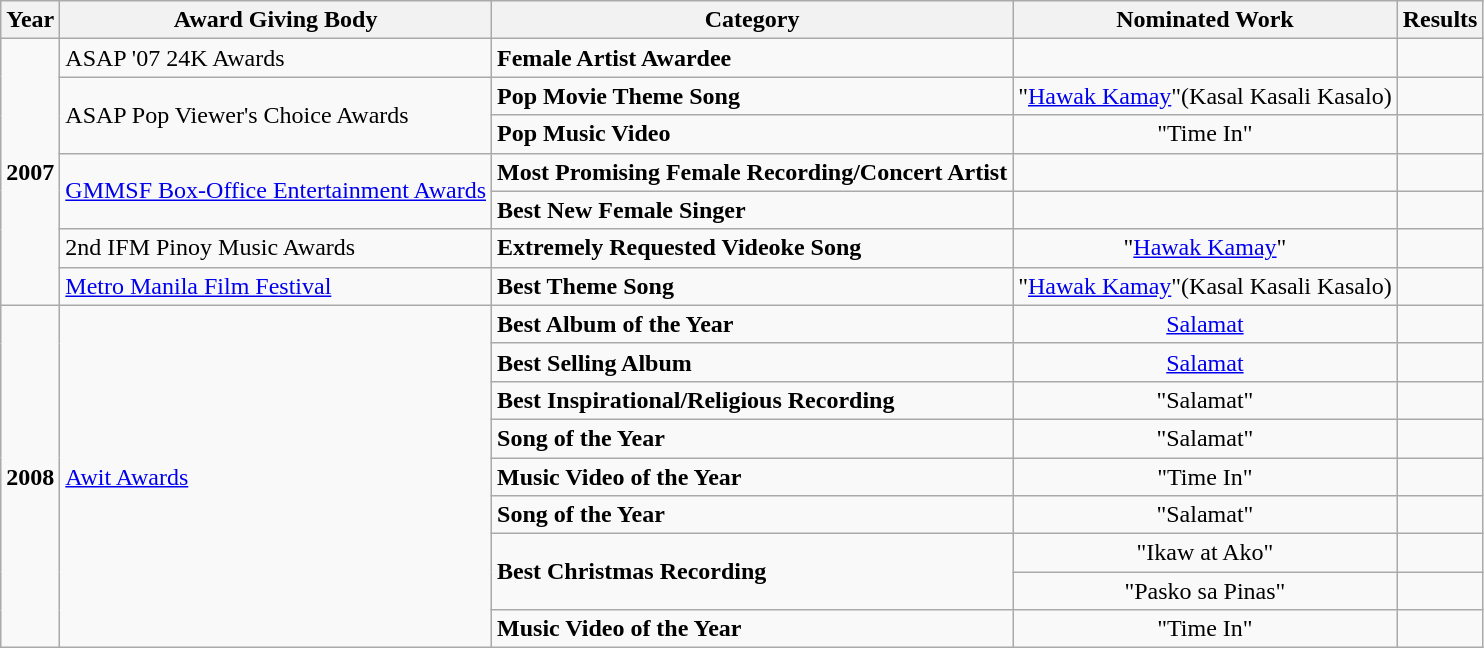<table class="wikitable">
<tr>
<th>Year</th>
<th>Award Giving Body</th>
<th>Category</th>
<th>Nominated Work</th>
<th>Results</th>
</tr>
<tr>
<td rowspan=7><strong>2007</strong></td>
<td>ASAP '07 24K Awards</td>
<td><strong>Female Artist Awardee</strong></td>
<td></td>
<td></td>
</tr>
<tr>
<td rowspan=2>ASAP Pop Viewer's Choice Awards</td>
<td><strong>Pop Movie Theme Song</strong></td>
<td align=center>"<a href='#'>Hawak Kamay</a>"(Kasal Kasali Kasalo)</td>
<td></td>
</tr>
<tr>
<td><strong>Pop Music Video</strong></td>
<td align=center>"Time In"</td>
<td></td>
</tr>
<tr>
<td rowspan=2><a href='#'>GMMSF Box-Office Entertainment Awards</a></td>
<td><strong>Most Promising Female Recording/Concert Artist</strong></td>
<td></td>
<td></td>
</tr>
<tr>
<td><strong>Best New Female Singer</strong></td>
<td></td>
<td></td>
</tr>
<tr>
<td>2nd IFM Pinoy Music Awards</td>
<td><strong>Extremely Requested Videoke Song</strong></td>
<td align=center>"<a href='#'>Hawak Kamay</a>"</td>
<td></td>
</tr>
<tr>
<td><a href='#'>Metro Manila Film Festival</a></td>
<td><strong>Best Theme Song</strong></td>
<td align=center>"<a href='#'>Hawak Kamay</a>"(Kasal Kasali Kasalo)</td>
<td></td>
</tr>
<tr>
<td rowspan=9><strong>2008</strong></td>
<td rowspan=9><a href='#'>Awit Awards</a></td>
<td><strong>Best Album of the Year</strong></td>
<td align=center><a href='#'>Salamat</a></td>
<td></td>
</tr>
<tr>
<td><strong>Best Selling Album</strong></td>
<td align=center><a href='#'>Salamat</a></td>
<td></td>
</tr>
<tr>
<td><strong>Best Inspirational/Religious Recording</strong></td>
<td align=center>"Salamat"</td>
<td></td>
</tr>
<tr>
<td><strong>Song of the Year</strong> </td>
<td align=center>"Salamat"</td>
<td></td>
</tr>
<tr>
<td><strong>Music Video of the Year</strong> </td>
<td align=center>"Time In"</td>
<td></td>
</tr>
<tr>
<td><strong>Song of the Year</strong></td>
<td align=center>"Salamat"</td>
<td></td>
</tr>
<tr>
<td rowspan=2><strong>Best Christmas Recording</strong></td>
<td align=center>"Ikaw at Ako"</td>
<td></td>
</tr>
<tr>
<td align=center>"Pasko sa Pinas"</td>
<td></td>
</tr>
<tr>
<td><strong>Music Video of the Year</strong></td>
<td align=center>"Time In"</td>
<td></td>
</tr>
</table>
